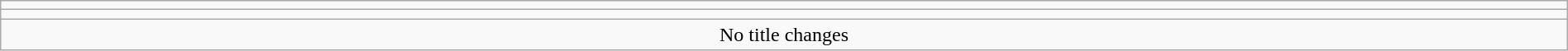<table class="wikitable" style="text-align:center; width:100%;">
<tr>
<td colspan=5></td>
</tr>
<tr>
<td colspan=5><strong></strong></td>
</tr>
<tr>
<td colspan="5">No title changes</td>
</tr>
</table>
